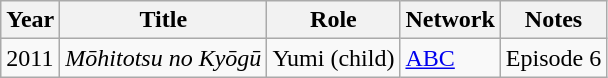<table class="wikitable">
<tr>
<th>Year</th>
<th>Title</th>
<th>Role</th>
<th>Network</th>
<th>Notes</th>
</tr>
<tr>
<td>2011</td>
<td><em>Mōhitotsu no Kyōgū</em></td>
<td>Yumi (child)</td>
<td><a href='#'>ABC</a></td>
<td>Episode 6</td>
</tr>
</table>
